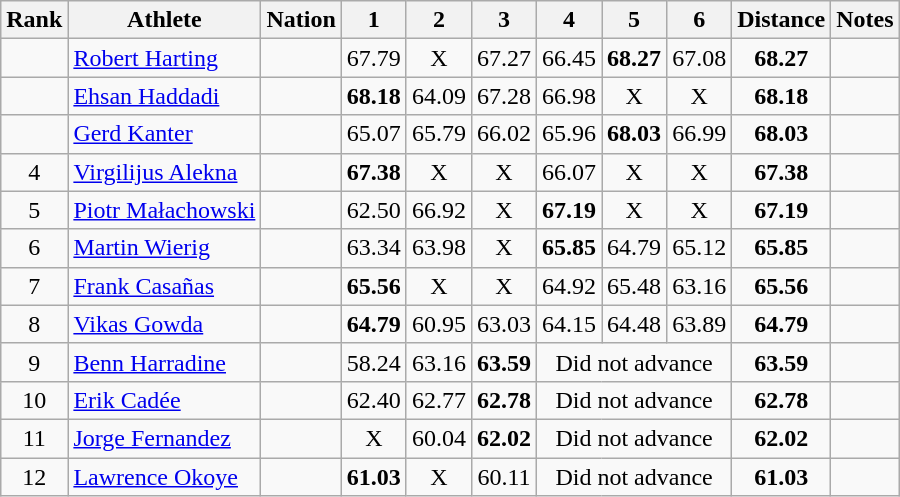<table class="wikitable sortable" style="text-align:center">
<tr>
<th>Rank</th>
<th>Athlete</th>
<th>Nation</th>
<th>1</th>
<th>2</th>
<th>3</th>
<th>4</th>
<th>5</th>
<th>6</th>
<th>Distance</th>
<th>Notes</th>
</tr>
<tr>
<td></td>
<td align=left><a href='#'>Robert Harting</a></td>
<td align="left"></td>
<td>67.79</td>
<td data-sort-value=1.00>X</td>
<td>67.27</td>
<td>66.45</td>
<td><strong>68.27</strong></td>
<td>67.08</td>
<td><strong>68.27</strong></td>
<td></td>
</tr>
<tr>
<td></td>
<td align=left><a href='#'>Ehsan Haddadi</a></td>
<td align="left"></td>
<td><strong>68.18</strong></td>
<td>64.09</td>
<td>67.28</td>
<td>66.98</td>
<td data-sort-value=1.00>X</td>
<td data-sort-value=1.00>X</td>
<td><strong>68.18</strong></td>
<td></td>
</tr>
<tr>
<td></td>
<td align=left><a href='#'>Gerd Kanter</a></td>
<td align="left"></td>
<td>65.07</td>
<td>65.79</td>
<td>66.02</td>
<td>65.96</td>
<td><strong>68.03</strong></td>
<td>66.99</td>
<td><strong>68.03</strong></td>
<td></td>
</tr>
<tr>
<td>4</td>
<td align=left><a href='#'>Virgilijus Alekna</a></td>
<td align="left"></td>
<td><strong>67.38</strong></td>
<td data-sort-value=1.00>X</td>
<td data-sort-value=1.00>X</td>
<td>66.07</td>
<td data-sort-value=1.00>X</td>
<td data-sort-value=1.00>X</td>
<td><strong>67.38</strong></td>
<td></td>
</tr>
<tr>
<td>5</td>
<td align=left><a href='#'>Piotr Małachowski</a></td>
<td align="left"></td>
<td>62.50</td>
<td>66.92</td>
<td data-sort-value=1.00>X</td>
<td><strong>67.19</strong></td>
<td data-sort-value=1.00>X</td>
<td data-sort-value=1.00>X</td>
<td><strong>67.19</strong></td>
<td></td>
</tr>
<tr>
<td>6</td>
<td align=left><a href='#'>Martin Wierig</a></td>
<td align="left"></td>
<td>63.34</td>
<td>63.98</td>
<td data-sort-value=1.00>X</td>
<td><strong>65.85</strong></td>
<td>64.79</td>
<td>65.12</td>
<td><strong>65.85</strong></td>
<td></td>
</tr>
<tr>
<td>7</td>
<td align=left><a href='#'>Frank Casañas</a></td>
<td align="left"></td>
<td><strong>65.56</strong></td>
<td data-sort-value=1.00>X</td>
<td data-sort-value=1.00>X</td>
<td>64.92</td>
<td>65.48</td>
<td>63.16</td>
<td><strong>65.56</strong></td>
<td></td>
</tr>
<tr>
<td>8</td>
<td align=left><a href='#'>Vikas Gowda</a></td>
<td align="left"></td>
<td><strong>64.79</strong></td>
<td>60.95</td>
<td>63.03</td>
<td>64.15</td>
<td>64.48</td>
<td>63.89</td>
<td><strong>64.79</strong></td>
<td></td>
</tr>
<tr>
<td>9</td>
<td align=left><a href='#'>Benn Harradine</a></td>
<td align="left"></td>
<td>58.24</td>
<td>63.16</td>
<td><strong>63.59</strong></td>
<td colspan=3 data-sort-value=0.00>Did not advance</td>
<td><strong>63.59</strong></td>
<td></td>
</tr>
<tr>
<td>10</td>
<td align=left><a href='#'>Erik Cadée</a></td>
<td align="left"></td>
<td>62.40</td>
<td>62.77</td>
<td><strong>62.78</strong></td>
<td colspan=3 data-sort-value=0.00>Did not advance</td>
<td><strong>62.78</strong></td>
<td></td>
</tr>
<tr>
<td>11</td>
<td align=left><a href='#'>Jorge Fernandez</a></td>
<td align="left"></td>
<td data-sort-value=1.00>X</td>
<td>60.04</td>
<td><strong>62.02</strong></td>
<td colspan=3 data-sort-value=0.00>Did not advance</td>
<td><strong>62.02</strong></td>
<td></td>
</tr>
<tr>
<td>12</td>
<td align=left><a href='#'>Lawrence Okoye</a></td>
<td align="left"></td>
<td><strong>61.03</strong></td>
<td data-sort-value=1.00>X</td>
<td>60.11</td>
<td colspan=3 data-sort-value=0.00>Did not advance</td>
<td><strong>61.03</strong></td>
<td></td>
</tr>
</table>
